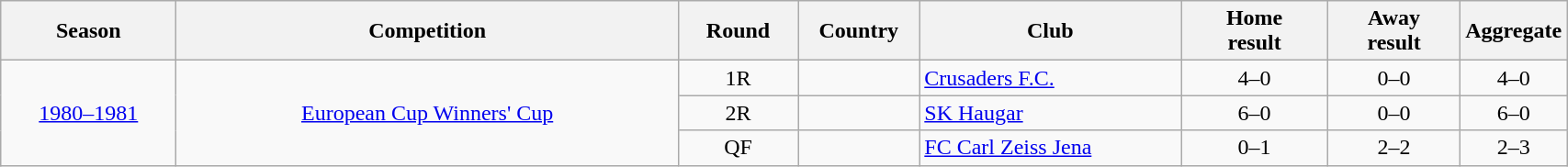<table class="wikitable" style="width:90%;">
<tr>
<th style="width:12%;">Season</th>
<th style="width:35%;">Competition</th>
<th style="width:8%;">Round</th>
<th style="width:8%;">Country</th>
<th style="width:18%;">Club</th>
<th style="width:10%;">Home<br>result</th>
<th style="width:10%;">Away<br>result</th>
<th style="width:8%;">Aggregate</th>
</tr>
<tr>
<td rowspan="3" style="text-align:center;"><a href='#'>1980–1981</a></td>
<td rowspan="3" style="text-align:center;"><a href='#'>European Cup Winners' Cup</a></td>
<td style="text-align:center;">1R</td>
<td style="text-align:center;"></td>
<td><a href='#'>Crusaders F.C.</a></td>
<td style="text-align:center;">4–0</td>
<td style="text-align:center;">0–0</td>
<td style="text-align:center;">4–0</td>
</tr>
<tr>
<td style="text-align:center;">2R</td>
<td style="text-align:center;"></td>
<td><a href='#'>SK Haugar</a></td>
<td style="text-align:center;">6–0</td>
<td style="text-align:center;">0–0</td>
<td style="text-align:center;">6–0</td>
</tr>
<tr>
<td style="text-align:center;">QF</td>
<td style="text-align:center;"></td>
<td><a href='#'>FC Carl Zeiss Jena</a></td>
<td style="text-align:center;">0–1</td>
<td style="text-align:center;">2–2</td>
<td style="text-align:center;">2–3</td>
</tr>
</table>
